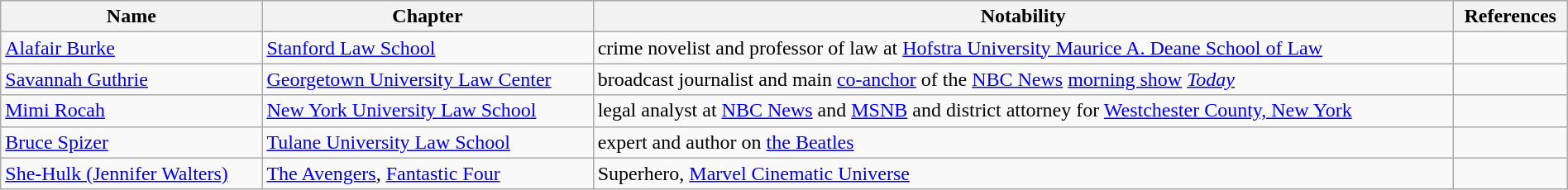<table class="wikitable sortable" style="width:100%;">
<tr>
<th>Name</th>
<th>Chapter</th>
<th>Notability</th>
<th>References</th>
</tr>
<tr>
<td><a href='#'>Alafair Burke</a></td>
<td><a href='#'>Stanford Law School</a></td>
<td>crime novelist and professor of law at <a href='#'>Hofstra University Maurice A. Deane School of Law</a></td>
<td></td>
</tr>
<tr>
<td><a href='#'>Savannah Guthrie</a></td>
<td><a href='#'>Georgetown University Law Center</a></td>
<td>broadcast journalist and main <a href='#'>co-anchor</a> of the <a href='#'>NBC News</a> <a href='#'>morning show</a> <em><a href='#'>Today</a></em></td>
<td></td>
</tr>
<tr>
<td><a href='#'>Mimi Rocah</a></td>
<td><a href='#'>New York University Law School</a></td>
<td>legal analyst at <a href='#'>NBC News</a> and <a href='#'>MSNB</a> and district attorney for <a href='#'>Westchester County, New York</a></td>
<td></td>
</tr>
<tr>
<td><a href='#'>Bruce Spizer</a></td>
<td><a href='#'>Tulane University Law School</a></td>
<td>expert and author on <a href='#'>the Beatles</a></td>
</tr>
<tr>
<td><a href='#'>She-Hulk (Jennifer Walters)</a></td>
<td><a href='#'>The Avengers</a>, <a href='#'>Fantastic Four</a></td>
<td>Superhero, <a href='#'>Marvel Cinematic Universe</a></td>
<td></td>
</tr>
</table>
